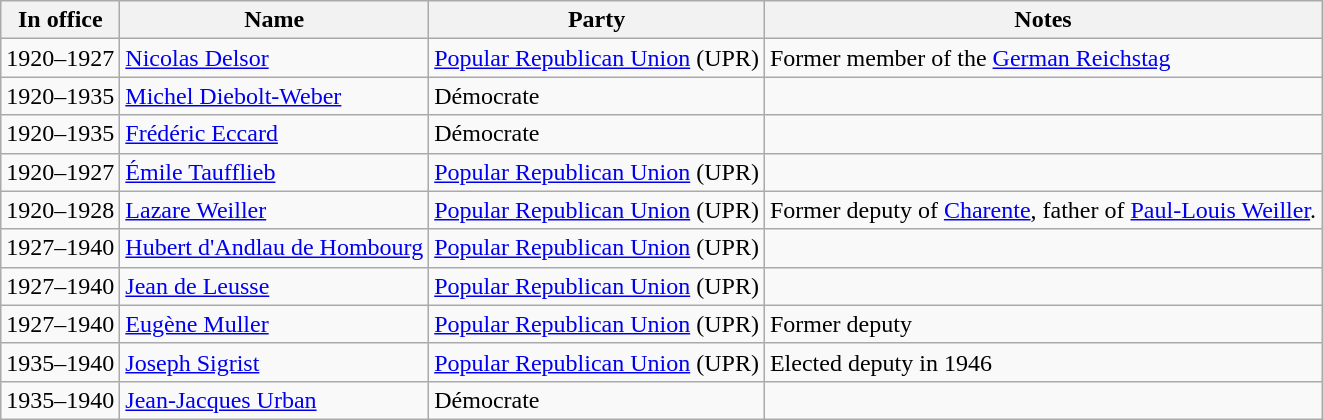<table class="wikitable sortable">
<tr>
<th>In office</th>
<th>Name</th>
<th>Party</th>
<th>Notes</th>
</tr>
<tr>
<td>1920–1927</td>
<td><a href='#'>Nicolas Delsor</a></td>
<td><a href='#'>Popular Republican Union</a> (UPR)</td>
<td>Former member of the <a href='#'>German Reichstag</a></td>
</tr>
<tr>
<td>1920–1935</td>
<td><a href='#'>Michel Diebolt-Weber</a></td>
<td>Démocrate</td>
<td></td>
</tr>
<tr>
<td>1920–1935</td>
<td><a href='#'>Frédéric Eccard</a></td>
<td>Démocrate</td>
<td></td>
</tr>
<tr>
<td>1920–1927</td>
<td><a href='#'>Émile Taufflieb</a></td>
<td><a href='#'>Popular Republican Union</a> (UPR)</td>
<td></td>
</tr>
<tr>
<td>1920–1928</td>
<td><a href='#'>Lazare Weiller</a></td>
<td><a href='#'>Popular Republican Union</a> (UPR)</td>
<td>Former deputy of <a href='#'>Charente</a>, father of <a href='#'>Paul-Louis Weiller</a>.</td>
</tr>
<tr>
<td>1927–1940</td>
<td><a href='#'>Hubert d'Andlau de Hombourg</a></td>
<td><a href='#'>Popular Republican Union</a> (UPR)</td>
<td></td>
</tr>
<tr>
<td>1927–1940</td>
<td><a href='#'>Jean de Leusse</a></td>
<td><a href='#'>Popular Republican Union</a> (UPR)</td>
<td></td>
</tr>
<tr>
<td>1927–1940</td>
<td><a href='#'>Eugène Muller</a></td>
<td><a href='#'>Popular Republican Union</a> (UPR)</td>
<td>Former deputy</td>
</tr>
<tr>
<td>1935–1940</td>
<td><a href='#'>Joseph Sigrist</a></td>
<td><a href='#'>Popular Republican Union</a> (UPR)</td>
<td>Elected deputy in 1946</td>
</tr>
<tr>
<td>1935–1940</td>
<td><a href='#'>Jean-Jacques Urban</a></td>
<td>Démocrate</td>
<td></td>
</tr>
</table>
